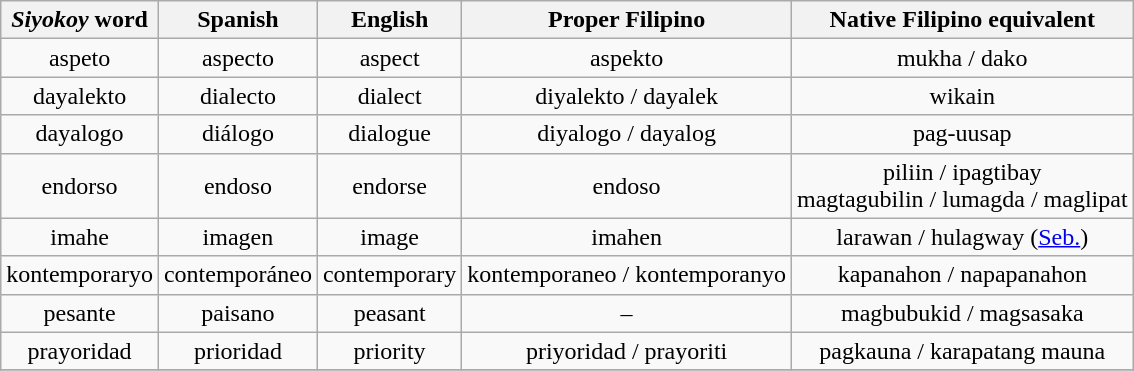<table class="wikitable sortable" style="text-align: center;">
<tr>
<th><em>Siyokoy</em> word </th>
<th>Spanish</th>
<th>English</th>
<th>Proper Filipino </th>
<th>Native Filipino equivalent</th>
</tr>
<tr>
<td>aspeto</td>
<td>aspecto</td>
<td>aspect</td>
<td>aspekto</td>
<td>mukha / dako</td>
</tr>
<tr>
<td>dayalekto</td>
<td>dialecto</td>
<td>dialect</td>
<td>diyalekto / dayalek</td>
<td>wikain</td>
</tr>
<tr>
<td>dayalogo</td>
<td>diálogo</td>
<td>dialogue</td>
<td>diyalogo / dayalog</td>
<td>pag-uusap</td>
</tr>
<tr>
<td>endorso</td>
<td>endoso</td>
<td>endorse</td>
<td>endoso</td>
<td>piliin / ipagtibay<br>magtagubilin / lumagda / maglipat</td>
</tr>
<tr>
<td>imahe</td>
<td>imagen</td>
<td>image</td>
<td>imahen</td>
<td>larawan / hulagway (<a href='#'>Seb.</a>)</td>
</tr>
<tr>
<td>kontemporaryo</td>
<td>contemporáneo</td>
<td>contemporary</td>
<td>kontemporaneo / kontemporanyo</td>
<td>kapanahon / napapanahon</td>
</tr>
<tr>
<td>pesante</td>
<td>paisano</td>
<td>peasant</td>
<td>–</td>
<td>magbubukid / magsasaka</td>
</tr>
<tr>
<td>prayoridad</td>
<td>prioridad</td>
<td>priority</td>
<td>priyoridad / prayoriti</td>
<td>pagkauna / karapatang mauna</td>
</tr>
<tr>
</tr>
</table>
